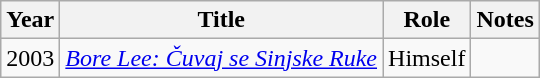<table class="wikitable sortable">
<tr>
<th>Year</th>
<th>Title</th>
<th>Role</th>
<th class="unsortable">Notes</th>
</tr>
<tr>
<td>2003</td>
<td><em><a href='#'>Bore Lee: Čuvaj se Sinjske Ruke</a></em></td>
<td>Himself</td>
<td></td>
</tr>
</table>
